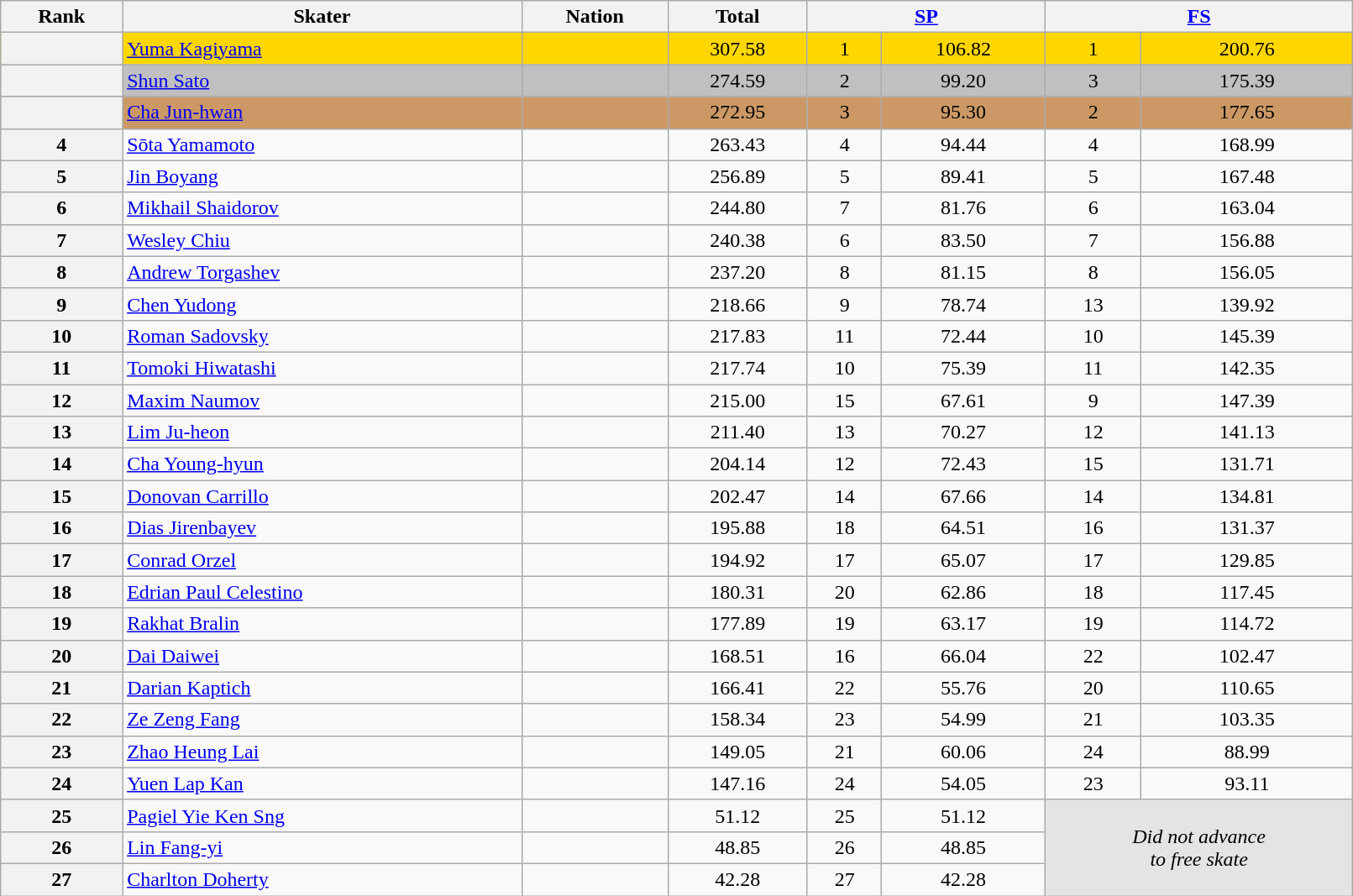<table class="wikitable sortable" style="text-align:center; width:85%">
<tr>
<th scope="col">Rank</th>
<th scope="col">Skater</th>
<th scope="col">Nation</th>
<th scope="col">Total</th>
<th scope="col" colspan="2" width="80px"><a href='#'>SP</a></th>
<th scope="col" colspan="2" width="80px"><a href='#'>FS</a></th>
</tr>
<tr bgcolor="gold">
<th scope="row"></th>
<td align="left"><a href='#'>Yuma Kagiyama</a></td>
<td align="left"></td>
<td>307.58</td>
<td>1</td>
<td>106.82</td>
<td>1</td>
<td>200.76</td>
</tr>
<tr bgcolor="silver">
<th scope="row"></th>
<td align="left"><a href='#'>Shun Sato</a></td>
<td align="left"></td>
<td>274.59</td>
<td>2</td>
<td>99.20</td>
<td>3</td>
<td>175.39</td>
</tr>
<tr bgcolor="#cc9966">
<th scope="row"></th>
<td align="left"><a href='#'>Cha Jun-hwan</a></td>
<td align="left"></td>
<td>272.95</td>
<td>3</td>
<td>95.30</td>
<td>2</td>
<td>177.65</td>
</tr>
<tr>
<th scope="row">4</th>
<td align="left"><a href='#'>Sōta Yamamoto</a></td>
<td align="left"></td>
<td>263.43</td>
<td>4</td>
<td>94.44</td>
<td>4</td>
<td>168.99</td>
</tr>
<tr>
<th scope="row">5</th>
<td align="left"><a href='#'>Jin Boyang</a></td>
<td align="left"></td>
<td>256.89</td>
<td>5</td>
<td>89.41</td>
<td>5</td>
<td>167.48</td>
</tr>
<tr>
<th scope="row">6</th>
<td align="left"><a href='#'>Mikhail Shaidorov</a></td>
<td align="left"></td>
<td>244.80</td>
<td>7</td>
<td>81.76</td>
<td>6</td>
<td>163.04</td>
</tr>
<tr>
<th scope="row">7</th>
<td align="left"><a href='#'>Wesley Chiu</a></td>
<td align="left"></td>
<td>240.38</td>
<td>6</td>
<td>83.50</td>
<td>7</td>
<td>156.88</td>
</tr>
<tr>
<th scope="row">8</th>
<td align="left"><a href='#'>Andrew Torgashev</a></td>
<td align="left"></td>
<td>237.20</td>
<td>8</td>
<td>81.15</td>
<td>8</td>
<td>156.05</td>
</tr>
<tr>
<th scope="row">9</th>
<td align="left"><a href='#'>Chen Yudong</a></td>
<td align="left"></td>
<td>218.66</td>
<td>9</td>
<td>78.74</td>
<td>13</td>
<td>139.92</td>
</tr>
<tr>
<th scope="row">10</th>
<td align="left"><a href='#'>Roman Sadovsky</a></td>
<td align="left"></td>
<td>217.83</td>
<td>11</td>
<td>72.44</td>
<td>10</td>
<td>145.39</td>
</tr>
<tr>
<th scope="row">11</th>
<td align="left"><a href='#'>Tomoki Hiwatashi</a></td>
<td align="left"></td>
<td>217.74</td>
<td>10</td>
<td>75.39</td>
<td>11</td>
<td>142.35</td>
</tr>
<tr>
<th scope="row">12</th>
<td align="left"><a href='#'>Maxim Naumov</a></td>
<td align="left"></td>
<td>215.00</td>
<td>15</td>
<td>67.61</td>
<td>9</td>
<td>147.39</td>
</tr>
<tr>
<th scope="row">13</th>
<td align="left"><a href='#'>Lim Ju-heon</a></td>
<td align="left"></td>
<td>211.40</td>
<td>13</td>
<td>70.27</td>
<td>12</td>
<td>141.13</td>
</tr>
<tr>
<th scope="row">14</th>
<td align="left"><a href='#'>Cha Young-hyun</a></td>
<td align="left"></td>
<td>204.14</td>
<td>12</td>
<td>72.43</td>
<td>15</td>
<td>131.71</td>
</tr>
<tr>
<th scope="row">15</th>
<td align="left"><a href='#'>Donovan Carrillo</a></td>
<td align="left"></td>
<td>202.47</td>
<td>14</td>
<td>67.66</td>
<td>14</td>
<td>134.81</td>
</tr>
<tr>
<th scope="row">16</th>
<td align="left"><a href='#'>Dias Jirenbayev</a></td>
<td align="left"></td>
<td>195.88</td>
<td>18</td>
<td>64.51</td>
<td>16</td>
<td>131.37</td>
</tr>
<tr>
<th scope="row">17</th>
<td align="left"><a href='#'>Conrad Orzel</a></td>
<td align="left"></td>
<td>194.92</td>
<td>17</td>
<td>65.07</td>
<td>17</td>
<td>129.85</td>
</tr>
<tr>
<th scope="row">18</th>
<td align="left"><a href='#'>Edrian Paul Celestino</a></td>
<td align="left"></td>
<td>180.31</td>
<td>20</td>
<td>62.86</td>
<td>18</td>
<td>117.45</td>
</tr>
<tr>
<th scope="row">19</th>
<td align="left"><a href='#'>Rakhat Bralin</a></td>
<td align="left"></td>
<td>177.89</td>
<td>19</td>
<td>63.17</td>
<td>19</td>
<td>114.72</td>
</tr>
<tr>
<th scope="row">20</th>
<td align="left"><a href='#'>Dai Daiwei</a></td>
<td align="left"></td>
<td>168.51</td>
<td>16</td>
<td>66.04</td>
<td>22</td>
<td>102.47</td>
</tr>
<tr>
<th scope="row">21</th>
<td align="left"><a href='#'>Darian Kaptich</a></td>
<td align="left"></td>
<td>166.41</td>
<td>22</td>
<td>55.76</td>
<td>20</td>
<td>110.65</td>
</tr>
<tr>
<th scope="row">22</th>
<td align="left"><a href='#'>Ze Zeng Fang</a></td>
<td align="left"></td>
<td>158.34</td>
<td>23</td>
<td>54.99</td>
<td>21</td>
<td>103.35</td>
</tr>
<tr>
<th scope="row">23</th>
<td align="left"><a href='#'>Zhao Heung Lai</a></td>
<td align="left"></td>
<td>149.05</td>
<td>21</td>
<td>60.06</td>
<td>24</td>
<td>88.99</td>
</tr>
<tr>
<th scope="row">24</th>
<td align="left"><a href='#'>Yuen Lap Kan</a></td>
<td align="left"></td>
<td>147.16</td>
<td>24</td>
<td>54.05</td>
<td>23</td>
<td>93.11</td>
</tr>
<tr>
<th scope="row">25</th>
<td align="left"><a href='#'>Pagiel Yie Ken Sng</a></td>
<td align="left"></td>
<td>51.12</td>
<td>25</td>
<td>51.12</td>
<td rowspan="3" colspan="2" bgcolor="e5e4e2" align="center"><em>Did not advance<br>to free skate</em></td>
</tr>
<tr>
<th scope="row">26</th>
<td align="left"><a href='#'>Lin Fang-yi</a></td>
<td align="left"></td>
<td>48.85</td>
<td>26</td>
<td>48.85</td>
</tr>
<tr>
<th scope="row">27</th>
<td align="left"><a href='#'>Charlton Doherty</a></td>
<td align="left"></td>
<td>42.28</td>
<td>27</td>
<td>42.28</td>
</tr>
</table>
